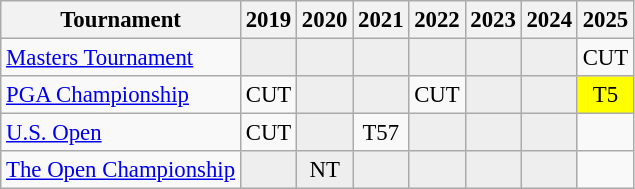<table class="wikitable" style="font-size:95%;text-align:center;">
<tr>
<th>Tournament</th>
<th>2019</th>
<th>2020</th>
<th>2021</th>
<th>2022</th>
<th>2023</th>
<th>2024</th>
<th>2025</th>
</tr>
<tr>
<td align=left><a href='#'>Masters Tournament</a></td>
<td style="background:#eeeeee;"></td>
<td style="background:#eeeeee;"></td>
<td style="background:#eeeeee;"></td>
<td style="background:#eeeeee;"></td>
<td style="background:#eeeeee;"></td>
<td style="background:#eeeeee;"></td>
<td>CUT</td>
</tr>
<tr>
<td align=left><a href='#'>PGA Championship</a></td>
<td>CUT</td>
<td style="background:#eeeeee;"></td>
<td style="background:#eeeeee;"></td>
<td>CUT</td>
<td style="background:#eeeeee;"></td>
<td style="background:#eeeeee;"></td>
<td style="background:yellow;">T5</td>
</tr>
<tr>
<td align=left><a href='#'>U.S. Open</a></td>
<td>CUT</td>
<td style="background:#eeeeee;"></td>
<td>T57</td>
<td style="background:#eeeeee;"></td>
<td style="background:#eeeeee;"></td>
<td style="background:#eeeeee;"></td>
<td></td>
</tr>
<tr>
<td align=left><a href='#'>The Open Championship</a></td>
<td style="background:#eeeeee;"></td>
<td style="background:#eeeeee;">NT</td>
<td style="background:#eeeeee;"></td>
<td style="background:#eeeeee;"></td>
<td style="background:#eeeeee;"></td>
<td style="background:#eeeeee;"></td>
<td></td>
</tr>
</table>
